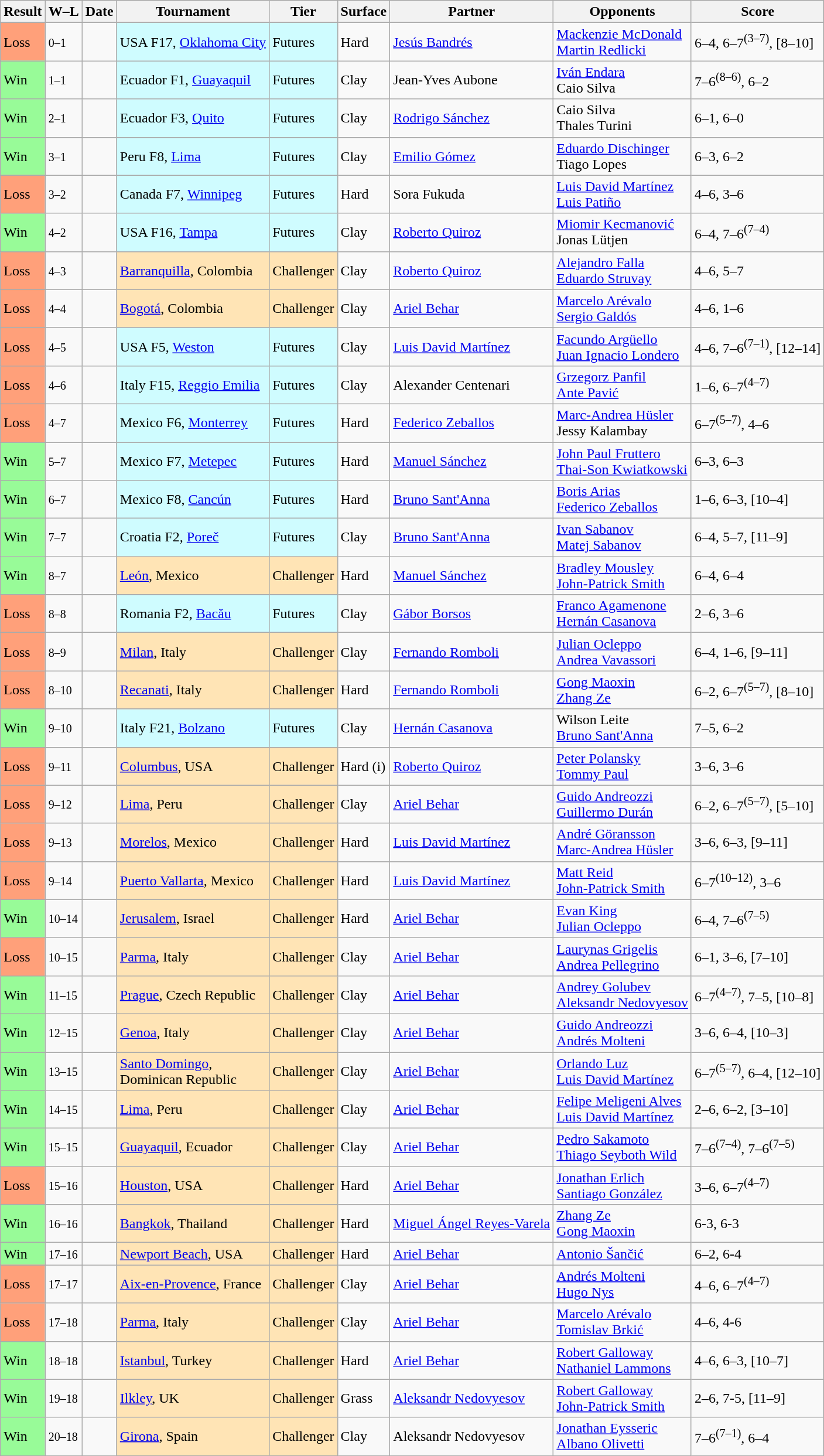<table class="sortable wikitable">
<tr>
<th>Result</th>
<th class="unsortable">W–L</th>
<th>Date</th>
<th>Tournament</th>
<th>Tier</th>
<th>Surface</th>
<th>Partner</th>
<th>Opponents</th>
<th class="unsortable">Score</th>
</tr>
<tr>
<td bgcolor=FFA07A>Loss</td>
<td><small>0–1</small></td>
<td></td>
<td style="background:#cffcff;">USA F17, <a href='#'>Oklahoma City</a></td>
<td style="background:#cffcff;">Futures</td>
<td>Hard</td>
<td> <a href='#'>Jesús Bandrés</a></td>
<td> <a href='#'>Mackenzie McDonald</a><br> <a href='#'>Martin Redlicki</a></td>
<td>6–4, 6–7<sup>(3–7)</sup>, [8–10]</td>
</tr>
<tr>
<td bgcolor=98fb98>Win</td>
<td><small>1–1</small></td>
<td></td>
<td style="background:#cffcff;">Ecuador F1, <a href='#'>Guayaquil</a></td>
<td style="background:#cffcff;">Futures</td>
<td>Clay</td>
<td> Jean-Yves Aubone</td>
<td> <a href='#'>Iván Endara</a><br> Caio Silva</td>
<td>7–6<sup>(8–6)</sup>, 6–2</td>
</tr>
<tr>
<td bgcolor=98fb98>Win</td>
<td><small>2–1</small></td>
<td></td>
<td style="background:#cffcff;">Ecuador F3, <a href='#'>Quito</a></td>
<td style="background:#cffcff;">Futures</td>
<td>Clay</td>
<td> <a href='#'>Rodrigo Sánchez</a></td>
<td> Caio Silva<br> Thales Turini</td>
<td>6–1, 6–0</td>
</tr>
<tr>
<td bgcolor=98fb98>Win</td>
<td><small>3–1</small></td>
<td></td>
<td style="background:#cffcff;">Peru F8, <a href='#'>Lima</a></td>
<td style="background:#cffcff;">Futures</td>
<td>Clay</td>
<td> <a href='#'>Emilio Gómez</a></td>
<td> <a href='#'>Eduardo Dischinger</a><br> Tiago Lopes</td>
<td>6–3, 6–2</td>
</tr>
<tr>
<td bgcolor=FFA07A>Loss</td>
<td><small>3–2</small></td>
<td></td>
<td style="background:#cffcff;">Canada F7, <a href='#'>Winnipeg</a></td>
<td style="background:#cffcff;">Futures</td>
<td>Hard</td>
<td> Sora Fukuda</td>
<td> <a href='#'>Luis David Martínez</a><br> <a href='#'>Luis Patiño</a></td>
<td>4–6, 3–6</td>
</tr>
<tr>
<td bgcolor=98fb98>Win</td>
<td><small>4–2</small></td>
<td></td>
<td style="background:#cffcff;">USA F16, <a href='#'>Tampa</a></td>
<td style="background:#cffcff;">Futures</td>
<td>Clay</td>
<td> <a href='#'>Roberto Quiroz</a></td>
<td> <a href='#'>Miomir Kecmanović</a><br> Jonas Lütjen</td>
<td>6–4, 7–6<sup>(7–4)</sup></td>
</tr>
<tr>
<td bgcolor=ffa07a>Loss</td>
<td><small>4–3</small></td>
<td><a href='#'></a></td>
<td style="background:moccasin;"><a href='#'>Barranquilla</a>, Colombia</td>
<td style="background:moccasin;">Challenger</td>
<td>Clay</td>
<td> <a href='#'>Roberto Quiroz</a></td>
<td> <a href='#'>Alejandro Falla</a><br> <a href='#'>Eduardo Struvay</a></td>
<td>4–6, 5–7</td>
</tr>
<tr>
<td bgcolor=ffa07a>Loss</td>
<td><small>4–4</small></td>
<td><a href='#'></a></td>
<td style="background:moccasin;"><a href='#'>Bogotá</a>, Colombia</td>
<td style="background:moccasin;">Challenger</td>
<td>Clay</td>
<td> <a href='#'>Ariel Behar</a></td>
<td> <a href='#'>Marcelo Arévalo</a><br> <a href='#'>Sergio Galdós</a></td>
<td>4–6, 1–6</td>
</tr>
<tr>
<td bgcolor=FFA07A>Loss</td>
<td><small>4–5</small></td>
<td></td>
<td style="background:#cffcff;">USA F5, <a href='#'>Weston</a></td>
<td style="background:#cffcff;">Futures</td>
<td>Clay</td>
<td> <a href='#'>Luis David Martínez</a></td>
<td> <a href='#'>Facundo Argüello</a><br> <a href='#'>Juan Ignacio Londero</a></td>
<td>4–6, 7–6<sup>(7–1)</sup>, [12–14]</td>
</tr>
<tr>
<td bgcolor=FFA07A>Loss</td>
<td><small>4–6</small></td>
<td></td>
<td style="background:#cffcff;">Italy F15, <a href='#'>Reggio Emilia</a></td>
<td style="background:#cffcff;">Futures</td>
<td>Clay</td>
<td> Alexander Centenari</td>
<td> <a href='#'>Grzegorz Panfil</a><br> <a href='#'>Ante Pavić</a></td>
<td>1–6, 6–7<sup>(4–7)</sup></td>
</tr>
<tr>
<td bgcolor=FFA07A>Loss</td>
<td><small>4–7</small></td>
<td></td>
<td style="background:#cffcff;">Mexico F6, <a href='#'>Monterrey</a></td>
<td style="background:#cffcff;">Futures</td>
<td>Hard</td>
<td> <a href='#'>Federico Zeballos</a></td>
<td> <a href='#'>Marc-Andrea Hüsler</a><br> Jessy Kalambay</td>
<td>6–7<sup>(5–7)</sup>, 4–6</td>
</tr>
<tr>
<td bgcolor=98fb98>Win</td>
<td><small>5–7</small></td>
<td></td>
<td style="background:#cffcff;">Mexico F7, <a href='#'>Metepec</a></td>
<td style="background:#cffcff;">Futures</td>
<td>Hard</td>
<td> <a href='#'>Manuel Sánchez</a></td>
<td> <a href='#'>John Paul Fruttero</a><br> <a href='#'>Thai-Son Kwiatkowski</a></td>
<td>6–3, 6–3</td>
</tr>
<tr>
<td bgcolor=98fb98>Win</td>
<td><small>6–7</small></td>
<td></td>
<td style="background:#cffcff;">Mexico F8, <a href='#'>Cancún</a></td>
<td style="background:#cffcff;">Futures</td>
<td>Hard</td>
<td> <a href='#'>Bruno Sant'Anna</a></td>
<td> <a href='#'>Boris Arias</a><br> <a href='#'>Federico Zeballos</a></td>
<td>1–6, 6–3, [10–4]</td>
</tr>
<tr>
<td bgcolor=98fb98>Win</td>
<td><small>7–7</small></td>
<td></td>
<td style="background:#cffcff;">Croatia F2, <a href='#'>Poreč</a></td>
<td style="background:#cffcff;">Futures</td>
<td>Clay</td>
<td> <a href='#'>Bruno Sant'Anna</a></td>
<td> <a href='#'>Ivan Sabanov</a><br> <a href='#'>Matej Sabanov</a></td>
<td>6–4, 5–7, [11–9]</td>
</tr>
<tr>
<td bgcolor=98fb98>Win</td>
<td><small>8–7</small></td>
<td><a href='#'></a></td>
<td style="background:moccasin;"><a href='#'>León</a>, Mexico</td>
<td style="background:moccasin;">Challenger</td>
<td>Hard</td>
<td> <a href='#'>Manuel Sánchez</a></td>
<td> <a href='#'>Bradley Mousley</a><br> <a href='#'>John-Patrick Smith</a></td>
<td>6–4, 6–4</td>
</tr>
<tr>
<td bgcolor=FFA07A>Loss</td>
<td><small>8–8</small></td>
<td></td>
<td style="background:#cffcff;">Romania F2, <a href='#'>Bacău</a></td>
<td style="background:#cffcff;">Futures</td>
<td>Clay</td>
<td> <a href='#'>Gábor Borsos</a></td>
<td> <a href='#'>Franco Agamenone</a><br> <a href='#'>Hernán Casanova</a></td>
<td>2–6, 3–6</td>
</tr>
<tr>
<td bgcolor=ffa07a>Loss</td>
<td><small>8–9</small></td>
<td><a href='#'></a></td>
<td style="background:moccasin;"><a href='#'>Milan</a>, Italy</td>
<td style="background:moccasin;">Challenger</td>
<td>Clay</td>
<td> <a href='#'>Fernando Romboli</a></td>
<td> <a href='#'>Julian Ocleppo</a><br> <a href='#'>Andrea Vavassori</a></td>
<td>6–4, 1–6, [9–11]</td>
</tr>
<tr>
<td bgcolor=ffa07a>Loss</td>
<td><small>8–10</small></td>
<td><a href='#'></a></td>
<td style="background:moccasin;"><a href='#'>Recanati</a>, Italy</td>
<td style="background:moccasin;">Challenger</td>
<td>Hard</td>
<td> <a href='#'>Fernando Romboli</a></td>
<td> <a href='#'>Gong Maoxin</a><br> <a href='#'>Zhang Ze</a></td>
<td>6–2, 6–7<sup>(5–7)</sup>, [8–10]</td>
</tr>
<tr>
<td bgcolor=98fb98>Win</td>
<td><small>9–10</small></td>
<td></td>
<td style="background:#cffcff;">Italy F21, <a href='#'>Bolzano</a></td>
<td style="background:#cffcff;">Futures</td>
<td>Clay</td>
<td> <a href='#'>Hernán Casanova</a></td>
<td> Wilson Leite<br> <a href='#'>Bruno Sant'Anna</a></td>
<td>7–5, 6–2</td>
</tr>
<tr>
<td bgcolor=ffa07a>Loss</td>
<td><small>9–11</small></td>
<td><a href='#'></a></td>
<td style="background:moccasin;"><a href='#'>Columbus</a>, USA</td>
<td style="background:moccasin;">Challenger</td>
<td>Hard (i)</td>
<td> <a href='#'>Roberto Quiroz</a></td>
<td> <a href='#'>Peter Polansky</a><br> <a href='#'>Tommy Paul</a></td>
<td>3–6, 3–6</td>
</tr>
<tr>
<td bgcolor=FFA07A>Loss</td>
<td><small>9–12</small></td>
<td><a href='#'></a></td>
<td style="background:moccasin;"><a href='#'>Lima</a>, Peru</td>
<td style="background:moccasin;">Challenger</td>
<td>Clay</td>
<td> <a href='#'>Ariel Behar</a></td>
<td> <a href='#'>Guido Andreozzi</a><br> <a href='#'>Guillermo Durán</a></td>
<td>6–2, 6–7<sup>(5–7)</sup>, [5–10]</td>
</tr>
<tr>
<td bgcolor=FFA07A>Loss</td>
<td><small>9–13</small></td>
<td><a href='#'></a></td>
<td style="background:moccasin;"><a href='#'>Morelos</a>, Mexico</td>
<td style="background:moccasin;">Challenger</td>
<td>Hard</td>
<td> <a href='#'>Luis David Martínez</a></td>
<td> <a href='#'>André Göransson</a><br> <a href='#'>Marc-Andrea Hüsler</a></td>
<td>3–6, 6–3, [9–11]</td>
</tr>
<tr>
<td bgcolor=FFA07A>Loss</td>
<td><small>9–14</small></td>
<td><a href='#'></a></td>
<td style="background:moccasin;"><a href='#'>Puerto Vallarta</a>, Mexico</td>
<td style="background:moccasin;">Challenger</td>
<td>Hard</td>
<td> <a href='#'>Luis David Martínez</a></td>
<td> <a href='#'>Matt Reid</a><br> <a href='#'>John-Patrick Smith</a></td>
<td>6–7<sup>(10–12)</sup>, 3–6</td>
</tr>
<tr>
<td bgcolor=98FB98>Win</td>
<td><small>10–14</small></td>
<td><a href='#'></a></td>
<td style="background:moccasin;"><a href='#'>Jerusalem</a>, Israel</td>
<td style="background:moccasin;">Challenger</td>
<td>Hard</td>
<td> <a href='#'>Ariel Behar</a></td>
<td> <a href='#'>Evan King</a><br> <a href='#'>Julian Ocleppo</a></td>
<td>6–4, 7–6<sup>(7–5)</sup></td>
</tr>
<tr>
<td bgcolor=FFA07A>Loss</td>
<td><small>10–15</small></td>
<td><a href='#'></a></td>
<td style="background:moccasin;"><a href='#'>Parma</a>, Italy</td>
<td style="background:moccasin;">Challenger</td>
<td>Clay</td>
<td> <a href='#'>Ariel Behar</a></td>
<td> <a href='#'>Laurynas Grigelis</a><br> <a href='#'>Andrea Pellegrino</a></td>
<td>6–1, 3–6, [7–10]</td>
</tr>
<tr>
<td bgcolor=98FB98>Win</td>
<td><small>11–15</small></td>
<td><a href='#'></a></td>
<td style="background:moccasin;"><a href='#'>Prague</a>, Czech Republic</td>
<td style="background:moccasin;">Challenger</td>
<td>Clay</td>
<td> <a href='#'>Ariel Behar</a></td>
<td> <a href='#'>Andrey Golubev</a><br> <a href='#'>Aleksandr Nedovyesov</a></td>
<td>6–7<sup>(4–7)</sup>, 7–5, [10–8]</td>
</tr>
<tr>
<td bgcolor=98FB98>Win</td>
<td><small>12–15</small></td>
<td><a href='#'></a></td>
<td style="background:moccasin;"><a href='#'>Genoa</a>, Italy</td>
<td style="background:moccasin;">Challenger</td>
<td>Clay</td>
<td> <a href='#'>Ariel Behar</a></td>
<td> <a href='#'>Guido Andreozzi</a><br> <a href='#'>Andrés Molteni</a></td>
<td>3–6, 6–4, [10–3]</td>
</tr>
<tr>
<td bgcolor=98FB98>Win</td>
<td><small>13–15</small></td>
<td><a href='#'></a></td>
<td style="background:moccasin;"><a href='#'>Santo Domingo</a>,<br> Dominican Republic</td>
<td style="background:moccasin;">Challenger</td>
<td>Clay</td>
<td> <a href='#'>Ariel Behar</a></td>
<td> <a href='#'>Orlando Luz</a><br> <a href='#'>Luis David Martínez</a></td>
<td>6–7<sup>(5–7)</sup>, 6–4, [12–10]</td>
</tr>
<tr>
<td bgcolor=98FB98>Win</td>
<td><small>14–15</small></td>
<td><a href='#'></a></td>
<td style="background:moccasin;"><a href='#'>Lima</a>, Peru</td>
<td style="background:moccasin;">Challenger</td>
<td>Clay</td>
<td> <a href='#'>Ariel Behar</a></td>
<td> <a href='#'>Felipe Meligeni Alves</a><br> <a href='#'>Luis David Martínez</a></td>
<td>2–6, 6–2, [3–10]</td>
</tr>
<tr>
<td bgcolor=98FB98>Win</td>
<td><small>15–15</small></td>
<td><a href='#'></a></td>
<td style="background:moccasin;"><a href='#'>Guayaquil</a>, Ecuador</td>
<td style="background:moccasin;">Challenger</td>
<td>Clay</td>
<td> <a href='#'>Ariel Behar</a></td>
<td> <a href='#'>Pedro Sakamoto</a><br> <a href='#'>Thiago Seyboth Wild</a></td>
<td>7–6<sup>(7–4)</sup>, 7–6<sup>(7–5)</sup></td>
</tr>
<tr>
<td bgcolor=FFA07A>Loss</td>
<td><small>15–16</small></td>
<td><a href='#'></a></td>
<td style="background:moccasin;"><a href='#'>Houston</a>, USA</td>
<td style="background:moccasin;">Challenger</td>
<td>Hard</td>
<td> <a href='#'>Ariel Behar</a></td>
<td> <a href='#'>Jonathan Erlich</a><br> <a href='#'>Santiago González</a></td>
<td>3–6, 6–7<sup>(4–7)</sup></td>
</tr>
<tr>
<td bgcolor=98FB98>Win</td>
<td><small>16–16</small></td>
<td><a href='#'></a></td>
<td style="background:moccasin;"><a href='#'>Bangkok</a>, Thailand</td>
<td style="background:moccasin;">Challenger</td>
<td>Hard</td>
<td> <a href='#'>Miguel Ángel Reyes-Varela</a></td>
<td> <a href='#'>Zhang Ze</a><br> <a href='#'>Gong Maoxin</a></td>
<td>6-3, 6-3</td>
</tr>
<tr>
<td bgcolor=98FB98>Win</td>
<td><small>17–16</small></td>
<td><a href='#'></a></td>
<td style="background:moccasin;"><a href='#'>Newport Beach</a>, USA</td>
<td style="background:moccasin;">Challenger</td>
<td>Hard</td>
<td> <a href='#'>Ariel Behar</a></td>
<td> <a href='#'>Antonio Šančić</a><br></td>
<td>6–2, 6-4</td>
</tr>
<tr>
<td bgcolor=FFA07A>Loss</td>
<td><small>17–17</small></td>
<td><a href='#'></a></td>
<td style="background:moccasin;"><a href='#'>Aix-en-Provence</a>, France</td>
<td style="background:moccasin;">Challenger</td>
<td>Clay</td>
<td> <a href='#'>Ariel Behar</a></td>
<td> <a href='#'>Andrés Molteni</a><br> <a href='#'>Hugo Nys</a></td>
<td>4–6, 6–7<sup>(4–7)</sup></td>
</tr>
<tr>
<td bgcolor=FFA07A>Loss</td>
<td><small>17–18</small></td>
<td><a href='#'></a></td>
<td style="background:moccasin;"><a href='#'>Parma</a>, Italy</td>
<td style="background:moccasin;">Challenger</td>
<td>Clay</td>
<td> <a href='#'>Ariel Behar</a></td>
<td> <a href='#'>Marcelo Arévalo</a><br> <a href='#'>Tomislav Brkić</a></td>
<td>4–6, 4-6</td>
</tr>
<tr>
<td bgcolor=98FB98>Win</td>
<td><small>18–18</small></td>
<td><a href='#'></a></td>
<td style="background:moccasin;"><a href='#'>Istanbul</a>, Turkey</td>
<td style="background:moccasin;">Challenger</td>
<td>Hard</td>
<td> <a href='#'>Ariel Behar</a></td>
<td> <a href='#'>Robert Galloway</a><br> <a href='#'>Nathaniel Lammons</a></td>
<td>4–6, 6–3, [10–7]</td>
</tr>
<tr>
<td bgcolor=98fb98>Win</td>
<td><small>19–18</small></td>
<td><a href='#'></a></td>
<td style="background:moccasin;"><a href='#'>Ilkley</a>, UK</td>
<td style="background:moccasin;">Challenger</td>
<td>Grass</td>
<td> <a href='#'>Aleksandr Nedovyesov</a></td>
<td> <a href='#'>Robert Galloway</a><br> <a href='#'>John-Patrick Smith</a></td>
<td>2–6, 7-5, [11–9]</td>
</tr>
<tr>
<td bgcolor=98fb98>Win</td>
<td><small>20–18</small></td>
<td><a href='#'></a></td>
<td style="background:moccasin;"><a href='#'>Girona</a>, Spain</td>
<td style="background:moccasin;">Challenger</td>
<td>Clay</td>
<td> Aleksandr Nedovyesov</td>
<td> <a href='#'>Jonathan Eysseric</a><br> <a href='#'>Albano Olivetti</a></td>
<td>7–6<sup>(7–1)</sup>, 6–4</td>
</tr>
</table>
